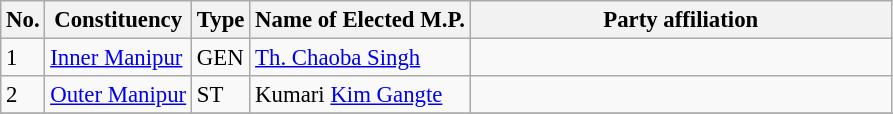<table class="wikitable" style="font-size:95%;">
<tr>
<th>No.</th>
<th>Constituency</th>
<th>Type</th>
<th>Name of Elected M.P.</th>
<th colspan="2" style="width:18em">Party affiliation</th>
</tr>
<tr>
<td>1</td>
<td><a href='#'>Inner Manipur</a></td>
<td>GEN</td>
<td><a href='#'>Th. Chaoba Singh</a></td>
<td></td>
</tr>
<tr>
<td>2</td>
<td><a href='#'>Outer Manipur</a></td>
<td>ST</td>
<td>Kumari <a href='#'>Kim Gangte</a></td>
<td></td>
</tr>
<tr>
</tr>
</table>
